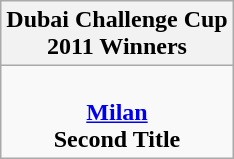<table class="wikitable" style="text-align: center; margin: 0 auto;">
<tr>
<th>Dubai Challenge Cup<br>2011 Winners</th>
</tr>
<tr>
<td><br><strong><a href='#'>Milan</a></strong><br><strong>Second Title</strong></td>
</tr>
</table>
